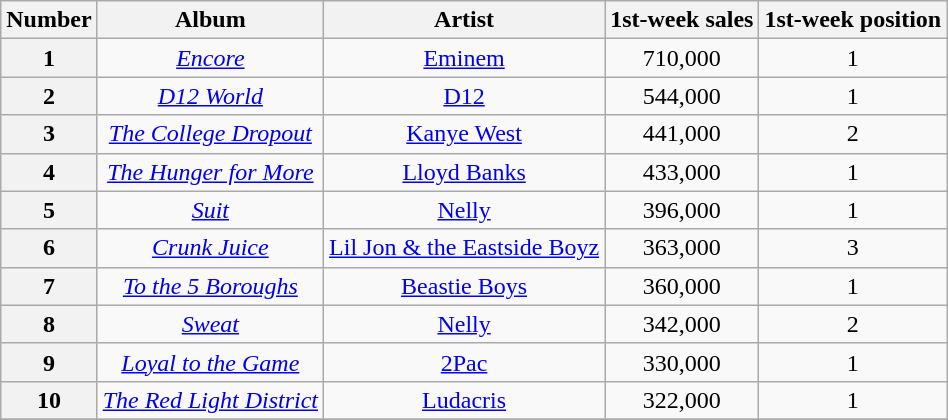<table class="wikitable sortable" style="text-align:center;">
<tr>
<th scope="col">Number</th>
<th scope="col">Album</th>
<th scope="col">Artist</th>
<th scope="col">1st-week sales</th>
<th scope="col">1st-week position</th>
</tr>
<tr>
<th scope="row">1</th>
<td><em><a href='#'>Encore</a></em></td>
<td><a href='#'>Eminem</a></td>
<td>710,000</td>
<td>1</td>
</tr>
<tr>
<th scope="row">2</th>
<td><em><a href='#'>D12 World</a></em></td>
<td><a href='#'>D12</a></td>
<td>544,000</td>
<td>1</td>
</tr>
<tr>
<th scope="row">3</th>
<td><em><a href='#'>The College Dropout</a></em></td>
<td><a href='#'>Kanye West</a></td>
<td>441,000</td>
<td>2</td>
</tr>
<tr>
<th scope="row">4</th>
<td><em><a href='#'>The Hunger for More</a></em></td>
<td><a href='#'>Lloyd Banks</a></td>
<td>433,000</td>
<td>1</td>
</tr>
<tr>
<th scope="row">5</th>
<td><em><a href='#'>Suit</a></em></td>
<td><a href='#'>Nelly</a></td>
<td>396,000</td>
<td>1</td>
</tr>
<tr>
<th scope="row">6</th>
<td><em><a href='#'>Crunk Juice</a></em></td>
<td><a href='#'>Lil Jon & the Eastside Boyz</a></td>
<td>363,000</td>
<td>3</td>
</tr>
<tr>
<th scope="row">7</th>
<td><em><a href='#'>To the 5 Boroughs</a></em></td>
<td><a href='#'>Beastie Boys</a></td>
<td>360,000</td>
<td>1</td>
</tr>
<tr>
<th scope="row">8</th>
<td><em><a href='#'>Sweat</a></em></td>
<td><a href='#'>Nelly</a></td>
<td>342,000</td>
<td>2</td>
</tr>
<tr>
<th scope="row">9</th>
<td><em><a href='#'>Loyal to the Game</a></em></td>
<td><a href='#'>2Pac</a></td>
<td>330,000</td>
<td>1</td>
</tr>
<tr>
<th scope="row">10</th>
<td><em><a href='#'>The Red Light District</a></em></td>
<td><a href='#'>Ludacris</a></td>
<td>322,000</td>
<td>1</td>
</tr>
<tr>
</tr>
</table>
